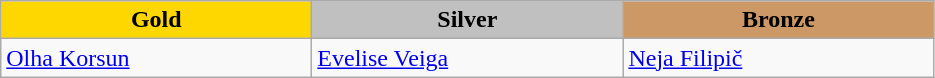<table class="wikitable" style="text-align:left">
<tr align="center">
<td width=200 bgcolor=gold><strong>Gold</strong></td>
<td width=200 bgcolor=silver><strong>Silver</strong></td>
<td width=200 bgcolor=CC9966><strong>Bronze</strong></td>
</tr>
<tr>
<td><a href='#'>Olha Korsun</a><br></td>
<td><a href='#'>Evelise Veiga</a><br></td>
<td><a href='#'>Neja Filipič</a><br></td>
</tr>
</table>
